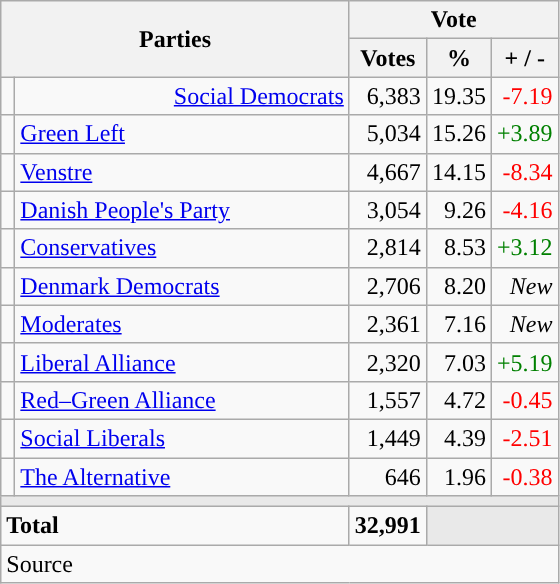<table class="wikitable" style="text-align:right;">
<tr>
<th style="text-align:centre;" rowspan="2" colspan="2" width="225">Parties</th>
<th colspan="3">Vote</th>
</tr>
<tr>
<th width="15">Votes</th>
<th width="15">%</th>
<th width="15">+ / -</th>
</tr>
<tr>
<td width=2 bgcolor=></td>
<td><a href='#'>Social Democrats</a></td>
<td>6,383</td>
<td>19.35</td>
<td style=color:red;>-7.19</td>
</tr>
<tr>
<td width=2 bgcolor=></td>
<td align=left><a href='#'>Green Left</a></td>
<td>5,034</td>
<td>15.26</td>
<td style=color:green;>+3.89</td>
</tr>
<tr>
<td width=2 bgcolor=></td>
<td align=left><a href='#'>Venstre</a></td>
<td>4,667</td>
<td>14.15</td>
<td style=color:red;>-8.34</td>
</tr>
<tr>
<td width=2 bgcolor=></td>
<td align=left><a href='#'>Danish People's Party</a></td>
<td>3,054</td>
<td>9.26</td>
<td style=color:red;>-4.16</td>
</tr>
<tr>
<td width=2 bgcolor=></td>
<td align=left><a href='#'>Conservatives</a></td>
<td>2,814</td>
<td>8.53</td>
<td style=color:green;>+3.12</td>
</tr>
<tr>
<td width=2 bgcolor=></td>
<td align=left><a href='#'>Denmark Democrats</a></td>
<td>2,706</td>
<td>8.20</td>
<td><em>New</em></td>
</tr>
<tr>
<td width=2 bgcolor=></td>
<td align=left><a href='#'>Moderates</a></td>
<td>2,361</td>
<td>7.16</td>
<td><em>New</em></td>
</tr>
<tr>
<td width=2 bgcolor=></td>
<td align=left><a href='#'>Liberal Alliance</a></td>
<td>2,320</td>
<td>7.03</td>
<td style=color:green;>+5.19</td>
</tr>
<tr>
<td width=2 bgcolor=></td>
<td align=left><a href='#'>Red–Green Alliance</a></td>
<td>1,557</td>
<td>4.72</td>
<td style=color:red;>-0.45</td>
</tr>
<tr>
<td width=2 bgcolor=></td>
<td align=left><a href='#'>Social Liberals</a></td>
<td>1,449</td>
<td>4.39</td>
<td style=color:red;>-2.51</td>
</tr>
<tr>
<td width=2 bgcolor=></td>
<td align=left><a href='#'>The Alternative</a></td>
<td>646</td>
<td>1.96</td>
<td style=color:red;>-0.38</td>
</tr>
<tr>
<td colspan="7" bgcolor="#E9E9E9"></td>
</tr>
<tr>
<td align="left" colspan="2"><strong>Total</strong></td>
<td><strong>32,991</strong></td>
<td bgcolor=#E9E9E9 colspan=2></td>
</tr>
<tr>
<td align="left" colspan="6">Source</td>
</tr>
</table>
